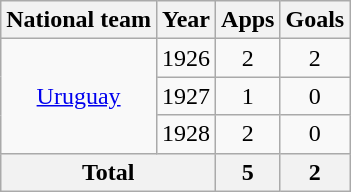<table class="wikitable" style="text-align:center">
<tr>
<th>National team</th>
<th>Year</th>
<th>Apps</th>
<th>Goals</th>
</tr>
<tr>
<td rowspan=3><a href='#'>Uruguay</a></td>
<td>1926</td>
<td>2</td>
<td>2</td>
</tr>
<tr>
<td>1927</td>
<td>1</td>
<td>0</td>
</tr>
<tr>
<td>1928</td>
<td>2</td>
<td>0</td>
</tr>
<tr>
<th colspan=2>Total</th>
<th>5</th>
<th>2</th>
</tr>
</table>
